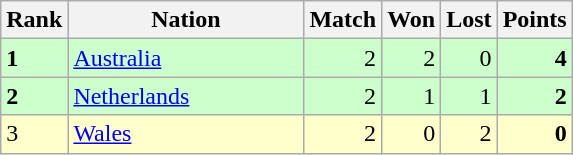<table class="wikitable">
<tr>
<th width=20>Rank</th>
<th width=150>Nation</th>
<th width=20>Match</th>
<th width=20>Won</th>
<th width=20>Lost</th>
<th width=20>Points</th>
</tr>
<tr style="text-align:right; background:#cfc;">
<td align="left"><strong>1</strong></td>
<td style="text-align:left;"> <a href='#'>Australia</a></td>
<td>2</td>
<td>2</td>
<td>0</td>
<td><strong>4</strong></td>
</tr>
<tr style="text-align:right; background:#cfc;">
<td align="left"><strong>2</strong></td>
<td style="text-align:left;"> <a href='#'>Netherlands</a></td>
<td>2</td>
<td>1</td>
<td>1</td>
<td><strong>2</strong></td>
</tr>
<tr style="text-align:right; background:#ffc;">
<td align="left">3</td>
<td style="text-align:left;"> <a href='#'>Wales</a></td>
<td>2</td>
<td>0</td>
<td>2</td>
<td><strong>0</strong></td>
</tr>
</table>
